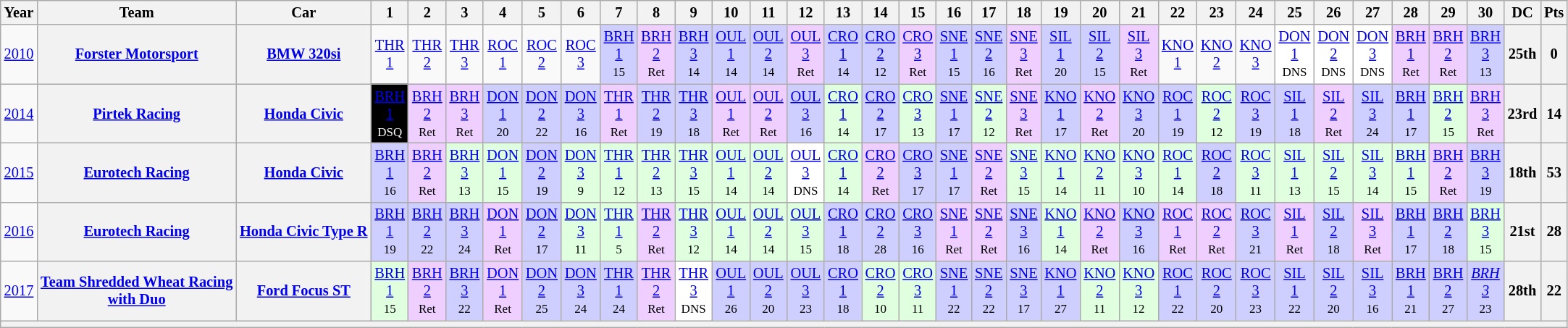<table class="wikitable" style="text-align:center; font-size:85%">
<tr>
<th>Year</th>
<th>Team</th>
<th>Car</th>
<th>1</th>
<th>2</th>
<th>3</th>
<th>4</th>
<th>5</th>
<th>6</th>
<th>7</th>
<th>8</th>
<th>9</th>
<th>10</th>
<th>11</th>
<th>12</th>
<th>13</th>
<th>14</th>
<th>15</th>
<th>16</th>
<th>17</th>
<th>18</th>
<th>19</th>
<th>20</th>
<th>21</th>
<th>22</th>
<th>23</th>
<th>24</th>
<th>25</th>
<th>26</th>
<th>27</th>
<th>28</th>
<th>29</th>
<th>30</th>
<th>DC</th>
<th>Pts</th>
</tr>
<tr>
<td><a href='#'>2010</a></td>
<th nowrap><a href='#'>Forster Motorsport</a></th>
<th nowrap><a href='#'>BMW 320si</a></th>
<td><a href='#'>THR<br>1</a></td>
<td><a href='#'>THR<br>2</a></td>
<td><a href='#'>THR<br>3</a></td>
<td><a href='#'>ROC<br>1</a></td>
<td><a href='#'>ROC<br>2</a></td>
<td><a href='#'>ROC<br>3</a></td>
<td style="background:#CFCFFF;"><a href='#'>BRH<br>1</a><br><small>15</small></td>
<td style="background:#EFCFFF;"><a href='#'>BRH<br>2</a><br><small>Ret</small></td>
<td style="background:#CFCFFF;"><a href='#'>BRH<br>3</a><br><small>14</small></td>
<td style="background:#CFCFFF;"><a href='#'>OUL<br>1</a><br><small>14</small></td>
<td style="background:#CFCFFF;"><a href='#'>OUL<br>2</a><br><small>14</small></td>
<td style="background:#EFCFFF;"><a href='#'>OUL<br>3</a><br><small>Ret</small></td>
<td style="background:#CFCFFF;"><a href='#'>CRO<br>1</a><br><small>14</small></td>
<td style="background:#CFCFFF;"><a href='#'>CRO<br>2</a><br><small>12</small></td>
<td style="background:#EFCFFF;"><a href='#'>CRO<br>3</a><br><small>Ret</small></td>
<td style="background:#CFCFFF;"><a href='#'>SNE<br>1</a><br><small>15</small></td>
<td style="background:#CFCFFF;"><a href='#'>SNE<br>2</a><br><small>16</small></td>
<td style="background:#EFCFFF;"><a href='#'>SNE<br>3</a><br><small>Ret</small></td>
<td style="background:#CFCFFF;"><a href='#'>SIL<br>1</a><br><small>20</small></td>
<td style="background:#CFCFFF;"><a href='#'>SIL<br>2</a><br><small>15</small></td>
<td style="background:#EFCFFF;"><a href='#'>SIL<br>3</a><br><small>Ret</small></td>
<td><a href='#'>KNO<br>1</a></td>
<td><a href='#'>KNO<br>2</a></td>
<td><a href='#'>KNO<br>3</a></td>
<td style="background:#FFFFFF;"><a href='#'>DON<br>1</a><br><small>DNS</small></td>
<td style="background:#FFFFFF;"><a href='#'>DON<br>2</a><br><small>DNS</small></td>
<td style="background:#FFFFFF;"><a href='#'>DON<br>3</a><br><small>DNS</small></td>
<td style="background:#EFCFFF;"><a href='#'>BRH<br>1</a><br><small>Ret</small></td>
<td style="background:#EFCFFF;"><a href='#'>BRH<br>2</a><br><small>Ret</small></td>
<td style="background:#CFCFFF;"><a href='#'>BRH<br>3</a><br><small>13</small></td>
<th>25th</th>
<th>0</th>
</tr>
<tr>
<td><a href='#'>2014</a></td>
<th nowrap><a href='#'>Pirtek Racing</a></th>
<th nowrap><a href='#'>Honda Civic</a></th>
<td style="background:#000000; color:white"><a href='#'><span>BRH<br>1</span></a><br><small>DSQ</small></td>
<td style="background:#EFCFFF;"><a href='#'>BRH<br>2</a><br><small>Ret</small></td>
<td style="background:#EFCFFF;"><a href='#'>BRH<br>3</a><br><small>Ret</small></td>
<td style="background:#CFCFFF;"><a href='#'>DON<br>1</a><br><small>20</small></td>
<td style="background:#CFCFFF;"><a href='#'>DON<br>2</a><br><small>22</small></td>
<td style="background:#CFCFFF;"><a href='#'>DON<br>3</a><br><small>16</small></td>
<td style="background:#EFCFFF;"><a href='#'>THR<br>1</a><br><small>Ret</small></td>
<td style="background:#CFCFFF;"><a href='#'>THR<br>2</a><br><small>19</small></td>
<td style="background:#CFCFFF;"><a href='#'>THR<br>3</a><br><small>18</small></td>
<td style="background:#EFCFFF;"><a href='#'>OUL<br>1</a><br><small>Ret</small></td>
<td style="background:#EFCFFF;"><a href='#'>OUL<br>2</a><br><small>Ret</small></td>
<td style="background:#CFCFFF;"><a href='#'>OUL<br>3</a><br><small>16</small></td>
<td style="background:#DFFFDF;"><a href='#'>CRO<br>1</a><br><small>14</small></td>
<td style="background:#CFCFFF;"><a href='#'>CRO<br>2</a><br><small>17</small></td>
<td style="background:#DFFFDF;"><a href='#'>CRO<br>3</a><br><small>13</small></td>
<td style="background:#CFCFFF;"><a href='#'>SNE<br>1</a><br><small>17</small></td>
<td style="background:#DFFFDF;"><a href='#'>SNE<br>2</a><br><small>12</small></td>
<td style="background:#EFCFFF;"><a href='#'>SNE<br>3</a><br><small>Ret</small></td>
<td style="background:#CFCFFF;"><a href='#'>KNO<br>1</a><br><small>17</small></td>
<td style="background:#EFCFFF;"><a href='#'>KNO<br>2</a><br><small>Ret</small></td>
<td style="background:#CFCFFF;"><a href='#'>KNO<br>3</a><br><small>20</small></td>
<td style="background:#CFCFFF;"><a href='#'>ROC<br>1</a><br><small>19</small></td>
<td style="background:#DFFFDF;"><a href='#'>ROC<br>2</a><br><small>12</small></td>
<td style="background:#CFCFFF;"><a href='#'>ROC<br>3</a><br><small>19</small></td>
<td style="background:#CFCFFF;"><a href='#'>SIL<br>1</a><br><small>18</small></td>
<td style="background:#EFCFFF;"><a href='#'>SIL<br>2</a><br><small>Ret</small></td>
<td style="background:#CFCFFF;"><a href='#'>SIL<br>3</a><br><small>24</small></td>
<td style="background:#CFCFFF;"><a href='#'>BRH<br>1</a><br><small>17</small></td>
<td style="background:#DFFFDF;"><a href='#'>BRH<br>2</a><br><small>15</small></td>
<td style="background:#EFCFFF;"><a href='#'>BRH<br>3</a><br><small>Ret</small></td>
<th>23rd</th>
<th>14</th>
</tr>
<tr>
<td><a href='#'>2015</a></td>
<th nowrap><a href='#'>Eurotech Racing</a></th>
<th nowrap><a href='#'>Honda Civic</a></th>
<td style="background:#CFCFFF;"><a href='#'>BRH<br>1</a><br><small>16</small></td>
<td style="background:#EFCFFF;"><a href='#'>BRH<br>2</a><br><small>Ret</small></td>
<td style="background:#DFFFDF;"><a href='#'>BRH<br>3</a><br><small>13</small></td>
<td style="background:#DFFFDF;"><a href='#'>DON<br>1</a><br><small>15</small></td>
<td style="background:#CFCFFF;"><a href='#'>DON<br>2</a><br><small>19</small></td>
<td style="background:#DFFFDF;"><a href='#'>DON<br>3</a><br><small>9</small></td>
<td style="background:#DFFFDF;"><a href='#'>THR<br>1</a><br><small>12</small></td>
<td style="background:#DFFFDF;"><a href='#'>THR<br>2</a><br><small>13</small></td>
<td style="background:#DFFFDF;"><a href='#'>THR<br>3</a><br><small>15</small></td>
<td style="background:#DFFFDF;"><a href='#'>OUL<br>1</a><br><small>14</small></td>
<td style="background:#DFFFDF;"><a href='#'>OUL<br>2</a><br><small>14</small></td>
<td style="background:#FFFFFF;"><a href='#'>OUL<br>3</a><br><small>DNS</small></td>
<td style="background:#DFFFDF;"><a href='#'>CRO<br>1</a><br><small>14</small></td>
<td style="background:#EFCFFF;"><a href='#'>CRO<br>2</a><br><small>Ret</small></td>
<td style="background:#CFCFFF;"><a href='#'>CRO<br>3</a><br><small>17</small></td>
<td style="background:#CFCFFF;"><a href='#'>SNE<br>1</a><br><small>17</small></td>
<td style="background:#EFCFFF;"><a href='#'>SNE<br>2</a><br><small>Ret</small></td>
<td style="background:#DFFFDF;"><a href='#'>SNE<br>3</a><br><small>15</small></td>
<td style="background:#DFFFDF;"><a href='#'>KNO<br>1</a><br><small>14</small></td>
<td style="background:#DFFFDF;"><a href='#'>KNO<br>2</a><br><small>11</small></td>
<td style="background:#DFFFDF;"><a href='#'>KNO<br>3</a><br><small>10</small></td>
<td style="background:#DFFFDF;"><a href='#'>ROC<br>1</a><br><small>14</small></td>
<td style="background:#CFCFFF;"><a href='#'>ROC<br>2</a><br><small>18</small></td>
<td style="background:#DFFFDF;"><a href='#'>ROC<br>3</a><br><small>11</small></td>
<td style="background:#DFFFDF;"><a href='#'>SIL<br>1</a><br><small>13</small></td>
<td style="background:#DFFFDF;"><a href='#'>SIL<br>2</a><br><small>15</small></td>
<td style="background:#DFFFDF;"><a href='#'>SIL<br>3</a><br><small>14</small></td>
<td style="background:#DFFFDF;"><a href='#'>BRH<br>1</a><br><small>15</small></td>
<td style="background:#EFCFFF;"><a href='#'>BRH<br>2</a><br><small>Ret</small></td>
<td style="background:#CFCFFF;"><a href='#'>BRH<br>3</a><br><small>19</small></td>
<th>18th</th>
<th>53</th>
</tr>
<tr>
<td><a href='#'>2016</a></td>
<th nowrap><a href='#'>Eurotech Racing</a></th>
<th nowrap><a href='#'>Honda Civic Type R</a></th>
<td style="background:#CFCFFF;"><a href='#'>BRH<br>1</a><br><small>19</small></td>
<td style="background:#CFCFFF;"><a href='#'>BRH<br>2</a><br><small>22</small></td>
<td style="background:#CFCFFF;"><a href='#'>BRH<br>3</a><br><small>24</small></td>
<td style="background:#EFCFFF;"><a href='#'>DON<br>1</a><br><small>Ret</small></td>
<td style="background:#CFCFFF;"><a href='#'>DON<br>2</a><br><small>17</small></td>
<td style="background:#DFFFDF;"><a href='#'>DON<br>3</a><br><small>11</small></td>
<td style="background:#DFFFDF;"><a href='#'>THR<br>1</a><br><small>5</small></td>
<td style="background:#EFCFFF;"><a href='#'>THR<br>2</a><br><small>Ret</small></td>
<td style="background:#DFFFDF;"><a href='#'>THR<br>3</a><br><small>12</small></td>
<td style="background:#DFFFDF;"><a href='#'>OUL<br>1</a><br><small>14</small></td>
<td style="background:#DFFFDF;"><a href='#'>OUL<br>2</a><br><small>14</small></td>
<td style="background:#DFFFDF;"><a href='#'>OUL<br>3</a><br><small>15</small></td>
<td style="background:#CFCFFF;"><a href='#'>CRO<br>1</a><br><small>18</small></td>
<td style="background:#CFCFFF;"><a href='#'>CRO<br>2</a><br><small>28</small></td>
<td style="background:#CFCFFF;"><a href='#'>CRO<br>3</a><br><small>16</small></td>
<td style="background:#EFCFFF;"><a href='#'>SNE<br>1</a><br><small>Ret</small></td>
<td style="background:#EFCFFF;"><a href='#'>SNE<br>2</a><br><small>Ret</small></td>
<td style="background:#CFCFFF;"><a href='#'>SNE<br>3</a><br><small>16</small></td>
<td style="background:#DFFFDF;"><a href='#'>KNO<br>1</a><br><small>14</small></td>
<td style="background:#EFCFFF;"><a href='#'>KNO<br>2</a><br><small>Ret</small></td>
<td style="background:#CFCFFF;"><a href='#'>KNO<br>3</a><br><small>16</small></td>
<td style="background:#EFCFFF;"><a href='#'>ROC<br>1</a><br><small>Ret</small></td>
<td style="background:#EFCFFF;"><a href='#'>ROC<br>2</a><br><small>Ret</small></td>
<td style="background:#CFCFFF;"><a href='#'>ROC<br>3</a><br><small>21</small></td>
<td style="background:#EFCFFF;"><a href='#'>SIL<br>1</a><br><small>Ret</small></td>
<td style="background:#CFCFFF;"><a href='#'>SIL<br>2</a><br><small>18</small></td>
<td style="background:#EFCFFF;"><a href='#'>SIL<br>3</a><br><small>Ret</small></td>
<td style="background:#CFCFFF;"><a href='#'>BRH<br>1</a><br><small>17</small></td>
<td style="background:#CFCFFF;"><a href='#'>BRH<br>2</a><br><small>18</small></td>
<td style="background:#DFFFDF;"><a href='#'>BRH<br>3</a><br><small>15</small></td>
<th>21st</th>
<th>28</th>
</tr>
<tr>
<td><a href='#'>2017</a></td>
<th nowrap><a href='#'>Team Shredded Wheat Racing<br>with Duo</a></th>
<th nowrap><a href='#'>Ford Focus ST</a></th>
<td style="background:#DFFFDF;"><a href='#'>BRH<br>1</a><br><small>15</small></td>
<td style="background:#EFCFFF;"><a href='#'>BRH<br>2</a><br><small>Ret</small></td>
<td style="background:#CFCFFF;"><a href='#'>BRH<br>3</a><br><small>22</small></td>
<td style="background:#EFCFFF;"><a href='#'>DON<br>1</a><br><small>Ret</small></td>
<td style="background:#CFCFFF;"><a href='#'>DON<br>2</a><br><small>25</small></td>
<td style="background:#CFCFFF;"><a href='#'>DON<br>3</a><br><small>24</small></td>
<td style="background:#CFCFFF;"><a href='#'>THR<br>1</a><br><small>24</small></td>
<td style="background:#EFCFFF;"><a href='#'>THR<br>2</a><br><small>Ret</small></td>
<td style="background:#FFFFFF;"><a href='#'>THR<br>3</a><br><small>DNS</small></td>
<td style="background:#CFCFFF;"><a href='#'>OUL<br>1</a><br><small>26</small></td>
<td style="background:#CFCFFF;"><a href='#'>OUL<br>2</a><br><small>20</small></td>
<td style="background:#CFCFFF;"><a href='#'>OUL<br>3</a><br><small>23</small></td>
<td style="background:#CFCFFF;"><a href='#'>CRO<br>1</a><br><small>18</small></td>
<td style="background:#DFFFDF;"><a href='#'>CRO<br>2</a><br><small>10</small></td>
<td style="background:#DFFFDF;"><a href='#'>CRO<br>3</a><br><small>11</small></td>
<td style="background:#CFCFFF;"><a href='#'>SNE<br>1</a><br><small>22</small></td>
<td style="background:#CFCFFF;"><a href='#'>SNE<br>2</a><br><small>22</small></td>
<td style="background:#CFCFFF;"><a href='#'>SNE<br>3</a><br><small>17</small></td>
<td style="background:#CFCFFF;"><a href='#'>KNO<br>1</a><br><small>27</small></td>
<td style="background:#DFFFDF;"><a href='#'>KNO<br>2</a><br><small>11</small></td>
<td style="background:#DFFFDF;"><a href='#'>KNO<br>3</a><br><small>12</small></td>
<td style="background:#CFCFFF;"><a href='#'>ROC<br>1</a><br><small>22</small></td>
<td style="background:#CFCFFF;"><a href='#'>ROC<br>2</a><br><small>20</small></td>
<td style="background:#CFCFFF;"><a href='#'>ROC<br>3</a><br><small>23</small></td>
<td style="background:#CFCFFF;"><a href='#'>SIL<br>1</a><br><small>22</small></td>
<td style="background:#CFCFFF;"><a href='#'>SIL<br>2</a><br><small>20</small></td>
<td style="background:#CFCFFF;"><a href='#'>SIL<br>3</a><br><small>16</small></td>
<td style="background:#CFCFFF;"><a href='#'>BRH<br>1</a><br><small>21</small></td>
<td style="background:#CFCFFF;"><a href='#'>BRH<br>2</a><br><small>27</small></td>
<td style="background:#CFCFFF;"><em><a href='#'>BRH<br>3</a></em><br><small>23</small></td>
<th>28th</th>
<th>22</th>
</tr>
<tr>
<th colspan="35"></th>
</tr>
</table>
